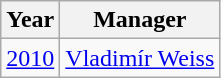<table class="wikitable">
<tr>
<th>Year</th>
<th>Manager</th>
</tr>
<tr>
<td align=center><a href='#'>2010</a></td>
<td> <a href='#'>Vladimír Weiss</a></td>
</tr>
</table>
